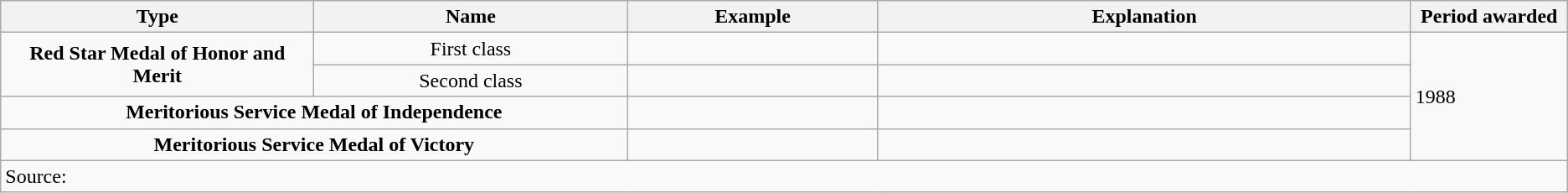<table class="wikitable">
<tr>
<th width="20%">Type</th>
<th width="20%">Name</th>
<th width="16%">Example</th>
<th>Explanation</th>
<th width="10%">Period awarded</th>
</tr>
<tr>
<td rowspan=2 style="text-align: center;"><strong>Red Star Medal of Honor and Merit</strong> </td>
<td style="text-align: center;">First class</td>
<td></td>
<td></td>
<td rowspan=4>1988</td>
</tr>
<tr>
<td style="text-align: center;">Second class</td>
<td></td>
<td></td>
</tr>
<tr>
<td colspan=2 style="text-align: center;"><strong>Meritorious Service Medal of Independence</strong></td>
<td></td>
<td></td>
</tr>
<tr>
<td colspan=2 style="text-align: center;"><strong>Meritorious Service Medal of Victory</strong></td>
<td></td>
<td></td>
</tr>
<tr>
<td colspan="5">Source:</td>
</tr>
</table>
